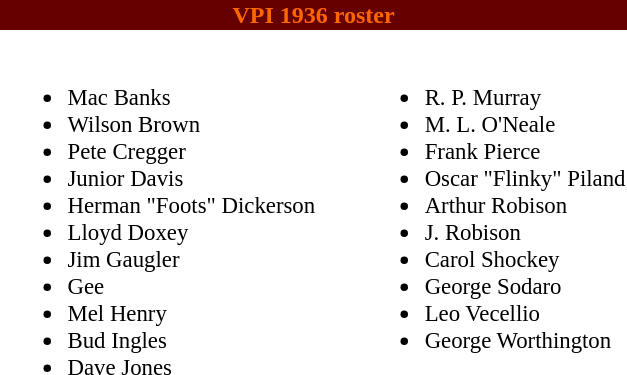<table class="toccolours" style="text-align: left;">
<tr>
<th colspan="9" style="background:#660000;color:#FF6600;text-align:center;"><span><strong>VPI 1936 roster</strong></span></th>
</tr>
<tr>
<td></td>
<td style="font-size:95%; vertical-align:top;"><br><ul><li>Mac Banks</li><li>Wilson Brown</li><li>Pete Cregger</li><li>Junior Davis</li><li>Herman "Foots" Dickerson</li><li>Lloyd Doxey</li><li>Jim Gaugler</li><li>Gee</li><li>Mel Henry</li><li>Bud Ingles</li><li>Dave Jones</li></ul></td>
<td style="width: 25px;"></td>
<td style="font-size:95%; vertical-align:top;"><br><ul><li>R. P. Murray</li><li>M. L. O'Neale</li><li>Frank Pierce</li><li>Oscar "Flinky" Piland</li><li>Arthur Robison</li><li>J. Robison</li><li>Carol Shockey</li><li>George Sodaro</li><li>Leo Vecellio</li><li>George Worthington</li></ul></td>
</tr>
</table>
